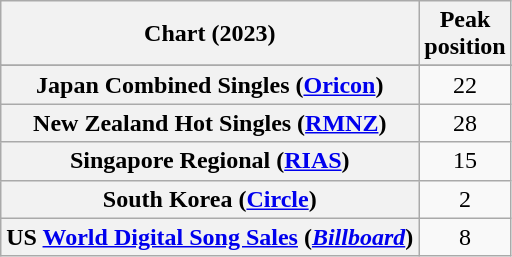<table class="wikitable sortable plainrowheaders" style="text-align:center;">
<tr>
<th scope="col">Chart (2023)</th>
<th scope="col">Peak<br>position</th>
</tr>
<tr>
</tr>
<tr>
</tr>
<tr>
<th scope="row">Japan Combined Singles (<a href='#'>Oricon</a>)</th>
<td>22</td>
</tr>
<tr>
<th scope="row">New Zealand Hot Singles (<a href='#'>RMNZ</a>)</th>
<td>28</td>
</tr>
<tr>
<th scope="row">Singapore Regional (<a href='#'>RIAS</a>)</th>
<td>15</td>
</tr>
<tr>
<th scope="row">South Korea (<a href='#'>Circle</a>)</th>
<td>2</td>
</tr>
<tr>
<th scope="row">US <a href='#'>World Digital Song Sales</a> (<em><a href='#'>Billboard</a></em>)</th>
<td>8</td>
</tr>
</table>
